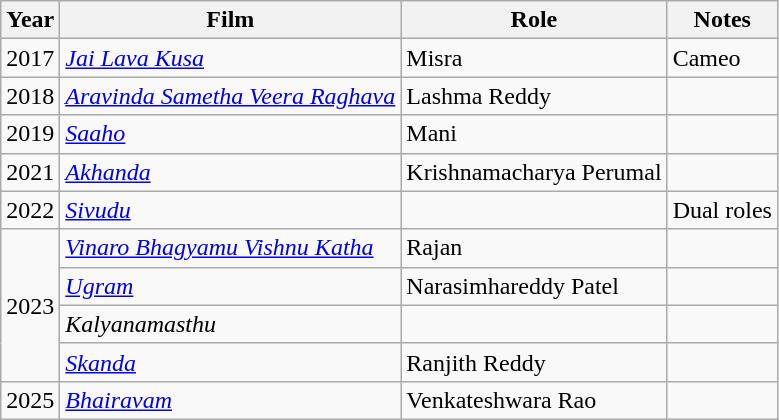<table class="wikitable sortable">
<tr>
<th>Year</th>
<th>Film</th>
<th>Role</th>
<th>Notes</th>
</tr>
<tr>
<td>2017</td>
<td><em><a href='#'>Jai Lava Kusa</a></em></td>
<td>Misra</td>
<td>Cameo</td>
</tr>
<tr>
<td>2018</td>
<td><em><a href='#'>Aravinda Sametha Veera Raghava</a></em></td>
<td>Lashma Reddy</td>
<td></td>
</tr>
<tr>
<td>2019</td>
<td><em><a href='#'>Saaho</a></em></td>
<td>Mani</td>
<td></td>
</tr>
<tr>
<td>2021</td>
<td><em><a href='#'>Akhanda</a></em></td>
<td>Krishnamacharya Perumal</td>
<td></td>
</tr>
<tr>
<td>2022</td>
<td><em><a href='#'>Sivudu</a></em></td>
<td></td>
<td>Dual roles</td>
</tr>
<tr>
<td rowspan="4">2023</td>
<td><em><a href='#'>Vinaro Bhagyamu Vishnu Katha</a></em></td>
<td>Rajan</td>
<td></td>
</tr>
<tr>
<td><em><a href='#'>Ugram</a></em></td>
<td>Narasimhareddy Patel</td>
<td></td>
</tr>
<tr>
<td><em>Kalyanamasthu</em></td>
<td></td>
<td></td>
</tr>
<tr>
<td><em><a href='#'>Skanda</a></em></td>
<td>Ranjith Reddy</td>
<td></td>
</tr>
<tr>
<td>2025</td>
<td><em><a href='#'>Bhairavam</a></em></td>
<td>Venkateshwara Rao</td>
<td></td>
</tr>
</table>
